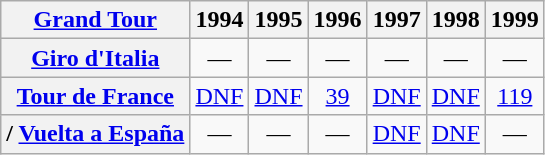<table class="wikitable plainrowheaders">
<tr>
<th scope="col"><a href='#'>Grand Tour</a></th>
<th scope="col">1994</th>
<th scope="col">1995</th>
<th scope="col">1996</th>
<th scope="col">1997</th>
<th scope="col">1998</th>
<th scope="col">1999</th>
</tr>
<tr style="text-align:center;">
<th scope="row"> <a href='#'>Giro d'Italia</a></th>
<td>—</td>
<td>—</td>
<td>—</td>
<td>—</td>
<td>—</td>
<td>—</td>
</tr>
<tr style="text-align:center;">
<th scope="row"> <a href='#'>Tour de France</a></th>
<td style="text-align:center;"><a href='#'>DNF</a></td>
<td style="text-align:center;"><a href='#'>DNF</a></td>
<td style="text-align:center;"><a href='#'>39</a></td>
<td style="text-align:center;"><a href='#'>DNF</a></td>
<td style="text-align:center;"><a href='#'>DNF</a></td>
<td style="text-align:center;"><a href='#'>119</a></td>
</tr>
<tr style="text-align:center;">
<th scope="row">/ <a href='#'>Vuelta a España</a></th>
<td>—</td>
<td>—</td>
<td>—</td>
<td style="text-align:center;"><a href='#'>DNF</a></td>
<td style="text-align:center;"><a href='#'>DNF</a></td>
<td>—</td>
</tr>
</table>
